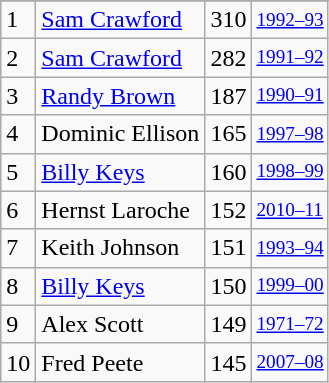<table class="wikitable">
<tr>
</tr>
<tr>
<td>1</td>
<td><a href='#'>Sam Crawford</a></td>
<td>310</td>
<td style="font-size:80%;"><a href='#'>1992–93</a></td>
</tr>
<tr>
<td>2</td>
<td><a href='#'>Sam Crawford</a></td>
<td>282</td>
<td style="font-size:80%;"><a href='#'>1991–92</a></td>
</tr>
<tr>
<td>3</td>
<td><a href='#'>Randy Brown</a></td>
<td>187</td>
<td style="font-size:80%;"><a href='#'>1990–91</a></td>
</tr>
<tr>
<td>4</td>
<td>Dominic Ellison</td>
<td>165</td>
<td style="font-size:80%;"><a href='#'>1997–98</a></td>
</tr>
<tr>
<td>5</td>
<td><a href='#'>Billy Keys</a></td>
<td>160</td>
<td style="font-size:80%;"><a href='#'>1998–99</a></td>
</tr>
<tr>
<td>6</td>
<td>Hernst Laroche</td>
<td>152</td>
<td style="font-size:80%;"><a href='#'>2010–11</a></td>
</tr>
<tr>
<td>7</td>
<td>Keith Johnson</td>
<td>151</td>
<td style="font-size:80%;"><a href='#'>1993–94</a></td>
</tr>
<tr>
<td>8</td>
<td><a href='#'>Billy Keys</a></td>
<td>150</td>
<td style="font-size:80%;"><a href='#'>1999–00</a></td>
</tr>
<tr>
<td>9</td>
<td>Alex Scott</td>
<td>149</td>
<td style="font-size:80%;"><a href='#'>1971–72</a></td>
</tr>
<tr>
<td>10</td>
<td>Fred Peete</td>
<td>145</td>
<td style="font-size:80%;"><a href='#'>2007–08</a></td>
</tr>
</table>
